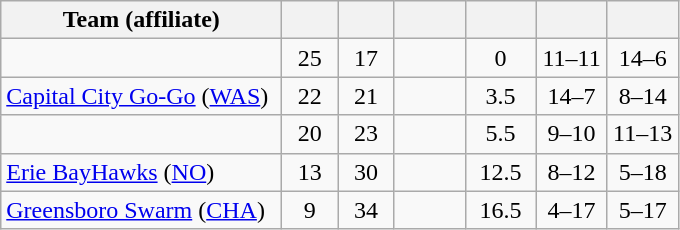<table class="wikitable" style="text-align:center">
<tr>
<th style="width:180px">Team (affiliate)</th>
<th style="width:30px"></th>
<th style="width:30px"></th>
<th style="width:40px"></th>
<th style="width:40px"></th>
<th style="width:40px"></th>
<th style="width:40px"></th>
</tr>
<tr>
<td align=left></td>
<td>25</td>
<td>17</td>
<td></td>
<td>0</td>
<td>11–11</td>
<td>14–6</td>
</tr>
<tr>
<td align=left><a href='#'>Capital City Go-Go</a> (<a href='#'>WAS</a>)</td>
<td>22</td>
<td>21</td>
<td></td>
<td>3.5</td>
<td>14–7</td>
<td>8–14</td>
</tr>
<tr>
<td align=left></td>
<td>20</td>
<td>23</td>
<td></td>
<td>5.5</td>
<td>9–10</td>
<td>11–13</td>
</tr>
<tr>
<td align=left><a href='#'>Erie BayHawks</a> (<a href='#'>NO</a>)</td>
<td>13</td>
<td>30</td>
<td></td>
<td>12.5</td>
<td>8–12</td>
<td>5–18</td>
</tr>
<tr>
<td align=left><a href='#'>Greensboro Swarm</a> (<a href='#'>CHA</a>)</td>
<td>9</td>
<td>34</td>
<td></td>
<td>16.5</td>
<td>4–17</td>
<td>5–17</td>
</tr>
</table>
